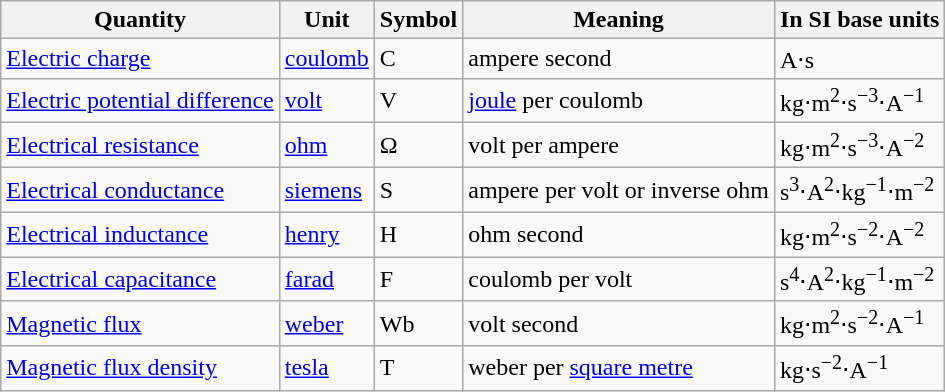<table class=wikitable>
<tr>
<th>Quantity</th>
<th>Unit</th>
<th>Symbol</th>
<th>Meaning</th>
<th>In SI base units</th>
</tr>
<tr>
<td><a href='#'>Electric charge</a></td>
<td><a href='#'>coulomb</a></td>
<td>C</td>
<td>ampere second</td>
<td>A⋅s</td>
</tr>
<tr>
<td><a href='#'>Electric potential difference</a></td>
<td><a href='#'>volt</a></td>
<td>V</td>
<td><a href='#'>joule</a> per coulomb</td>
<td>kg⋅m<sup>2</sup>⋅s<sup>−3</sup>⋅A<sup>−1</sup></td>
</tr>
<tr>
<td><a href='#'>Electrical resistance</a></td>
<td><a href='#'>ohm</a></td>
<td>Ω</td>
<td>volt per ampere</td>
<td>kg⋅m<sup>2</sup>⋅s<sup>−3</sup>⋅A<sup>−2</sup></td>
</tr>
<tr>
<td><a href='#'>Electrical conductance</a></td>
<td><a href='#'>siemens</a></td>
<td>S</td>
<td>ampere per volt or inverse ohm</td>
<td>s<sup>3</sup>⋅A<sup>2</sup>⋅kg<sup>−1</sup>⋅m<sup>−2</sup></td>
</tr>
<tr>
<td><a href='#'>Electrical inductance</a></td>
<td><a href='#'>henry</a></td>
<td>H</td>
<td>ohm second</td>
<td>kg⋅m<sup>2</sup>⋅s<sup>−2</sup>⋅A<sup>−2</sup></td>
</tr>
<tr>
<td><a href='#'>Electrical capacitance</a></td>
<td><a href='#'>farad</a></td>
<td>F</td>
<td>coulomb per volt</td>
<td>s<sup>4</sup>⋅A<sup>2</sup>⋅kg<sup>−1</sup>⋅m<sup>−2</sup></td>
</tr>
<tr>
<td><a href='#'>Magnetic flux</a></td>
<td><a href='#'>weber</a></td>
<td>Wb</td>
<td>volt second</td>
<td>kg⋅m<sup>2</sup>⋅s<sup>−2</sup>⋅A<sup>−1</sup></td>
</tr>
<tr>
<td><a href='#'>Magnetic flux density</a></td>
<td><a href='#'>tesla</a></td>
<td>T</td>
<td>weber per <a href='#'>square metre</a></td>
<td>kg⋅s<sup>−2</sup>⋅A<sup>−1</sup></td>
</tr>
</table>
